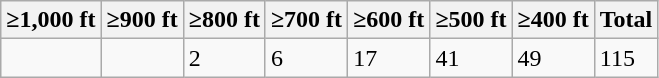<table class="wikitable">
<tr>
<th>≥1,000 ft</th>
<th>≥900 ft</th>
<th>≥800 ft</th>
<th>≥700 ft</th>
<th>≥600 ft</th>
<th>≥500 ft</th>
<th>≥400 ft</th>
<th>Total</th>
</tr>
<tr>
<td></td>
<td></td>
<td>2</td>
<td>6</td>
<td>17</td>
<td>41</td>
<td>49</td>
<td>115</td>
</tr>
</table>
